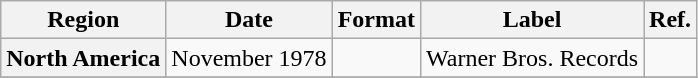<table class="wikitable plainrowheaders">
<tr>
<th scope="col">Region</th>
<th scope="col">Date</th>
<th scope="col">Format</th>
<th scope="col">Label</th>
<th scope="col">Ref.</th>
</tr>
<tr>
<th scope="row">North America</th>
<td>November 1978</td>
<td></td>
<td>Warner Bros. Records</td>
<td></td>
</tr>
<tr>
</tr>
</table>
